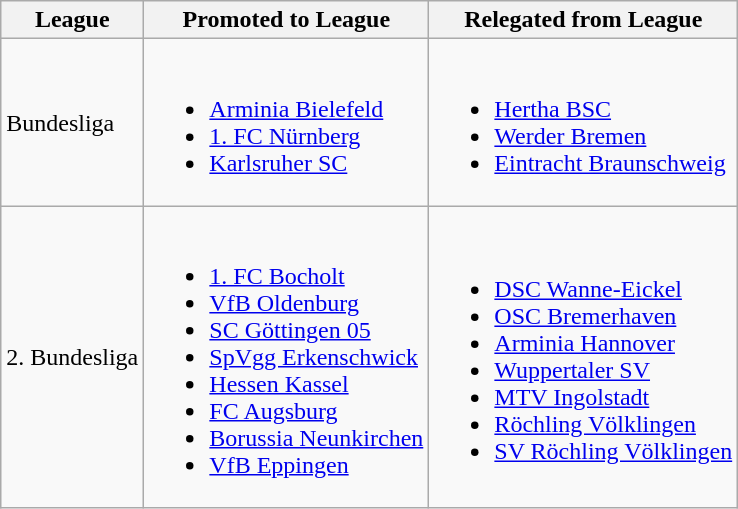<table class="wikitable">
<tr>
<th>League</th>
<th>Promoted to League</th>
<th>Relegated from League</th>
</tr>
<tr>
<td>Bundesliga</td>
<td><br><ul><li><a href='#'>Arminia Bielefeld</a></li><li><a href='#'>1. FC Nürnberg</a></li><li><a href='#'>Karlsruher SC</a></li></ul></td>
<td><br><ul><li><a href='#'>Hertha BSC</a></li><li><a href='#'>Werder Bremen</a></li><li><a href='#'>Eintracht Braunschweig</a></li></ul></td>
</tr>
<tr>
<td>2. Bundesliga</td>
<td><br><ul><li><a href='#'>1. FC Bocholt</a></li><li><a href='#'>VfB Oldenburg</a></li><li><a href='#'>SC Göttingen 05</a></li><li><a href='#'>SpVgg Erkenschwick</a></li><li><a href='#'>Hessen Kassel</a></li><li><a href='#'>FC Augsburg</a></li><li><a href='#'>Borussia Neunkirchen</a></li><li><a href='#'>VfB Eppingen</a></li></ul></td>
<td><br><ul><li><a href='#'>DSC Wanne-Eickel</a></li><li><a href='#'>OSC Bremerhaven</a></li><li><a href='#'>Arminia Hannover</a></li><li><a href='#'>Wuppertaler SV</a></li><li><a href='#'>MTV Ingolstadt</a></li><li><a href='#'>Röchling Völklingen</a></li><li><a href='#'>SV Röchling Völklingen</a></li></ul></td>
</tr>
</table>
